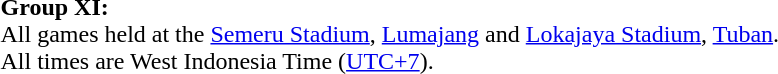<table>
<tr>
<td><strong>Group XI:</strong><br>All games held at the <a href='#'>Semeru Stadium</a>, <a href='#'>Lumajang</a> and <a href='#'>Lokajaya Stadium</a>, <a href='#'>Tuban</a>.<br>All times are West Indonesia Time (<a href='#'>UTC+7</a>).
</td>
</tr>
</table>
